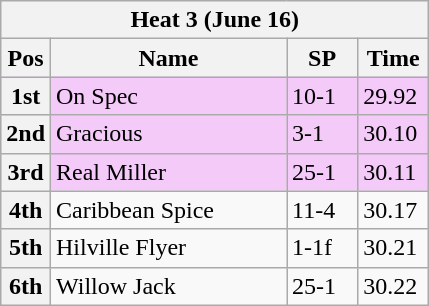<table class="wikitable">
<tr>
<th colspan="6">Heat 3 (June 16)</th>
</tr>
<tr>
<th width=20>Pos</th>
<th width=150>Name</th>
<th width=40>SP</th>
<th width=40>Time</th>
</tr>
<tr style="background: #f4caf9;">
<th>1st</th>
<td>On Spec</td>
<td>10-1</td>
<td>29.92</td>
</tr>
<tr style="background: #f4caf9;">
<th>2nd</th>
<td>Gracious</td>
<td>3-1</td>
<td>30.10</td>
</tr>
<tr style="background: #f4caf9;">
<th>3rd</th>
<td>Real Miller</td>
<td>25-1</td>
<td>30.11</td>
</tr>
<tr>
<th>4th</th>
<td>Caribbean Spice</td>
<td>11-4</td>
<td>30.17</td>
</tr>
<tr>
<th>5th</th>
<td>Hilville Flyer</td>
<td>1-1f</td>
<td>30.21</td>
</tr>
<tr>
<th>6th</th>
<td>Willow Jack</td>
<td>25-1</td>
<td>30.22</td>
</tr>
</table>
